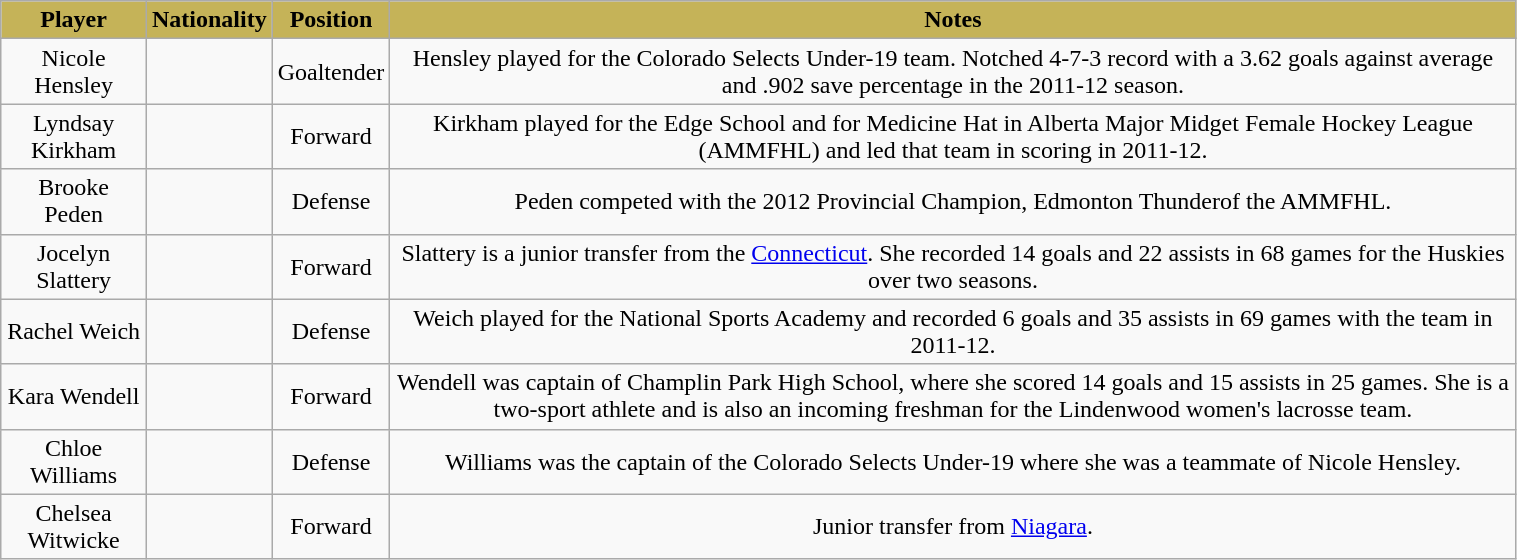<table class="wikitable" width="80%">
<tr align="center"  style=" background:#C5B358;color:black;">
<td><strong>Player</strong></td>
<td><strong>Nationality</strong></td>
<td><strong>Position</strong></td>
<td><strong>Notes</strong></td>
</tr>
<tr align="center" bgcolor="">
<td>Nicole Hensley</td>
<td></td>
<td>Goaltender</td>
<td>Hensley played for the Colorado Selects Under-19 team. Notched 4-7-3 record with a 3.62 goals against average and .902 save percentage in the 2011-12 season.</td>
</tr>
<tr align="center" bgcolor="">
<td>Lyndsay Kirkham</td>
<td></td>
<td>Forward</td>
<td>Kirkham played for the Edge School and for Medicine Hat in Alberta Major Midget Female Hockey League (AMMFHL) and led that team in scoring in 2011-12.</td>
</tr>
<tr align="center" bgcolor="">
<td>Brooke Peden</td>
<td></td>
<td>Defense</td>
<td>Peden competed with the 2012 Provincial Champion, Edmonton Thunderof the AMMFHL.</td>
</tr>
<tr align="center" bgcolor="">
<td>Jocelyn Slattery</td>
<td></td>
<td>Forward</td>
<td>Slattery is a junior transfer from the <a href='#'>Connecticut</a>. She recorded 14 goals and 22 assists in 68 games for the Huskies over two seasons.</td>
</tr>
<tr align="center" bgcolor="">
<td>Rachel Weich</td>
<td></td>
<td>Defense</td>
<td>Weich played for the National Sports Academy and recorded 6 goals and 35 assists in 69 games with the team in 2011-12.</td>
</tr>
<tr align="center" bgcolor="">
<td>Kara Wendell</td>
<td></td>
<td>Forward</td>
<td>Wendell was captain of Champlin Park High School, where she scored 14 goals and 15 assists in 25 games. She is a two-sport athlete and is also an incoming freshman for the Lindenwood women's lacrosse team.</td>
</tr>
<tr align="center" bgcolor="">
<td>Chloe Williams</td>
<td></td>
<td>Defense</td>
<td>Williams was the captain of the Colorado Selects Under-19 where she was a teammate of Nicole Hensley.</td>
</tr>
<tr align="center" bgcolor="">
<td>Chelsea Witwicke</td>
<td></td>
<td>Forward</td>
<td>Junior transfer from <a href='#'>Niagara</a>.</td>
</tr>
</table>
